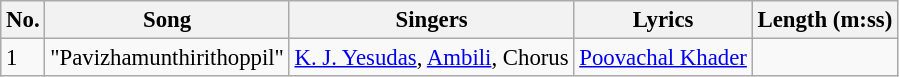<table class="wikitable" style="font-size:95%;">
<tr>
<th>No.</th>
<th>Song</th>
<th>Singers</th>
<th>Lyrics</th>
<th>Length (m:ss)</th>
</tr>
<tr>
<td>1</td>
<td>"Pavizhamunthirithoppil"</td>
<td><a href='#'>K. J. Yesudas</a>, <a href='#'>Ambili</a>, Chorus</td>
<td><a href='#'>Poovachal Khader</a></td>
<td></td>
</tr>
</table>
